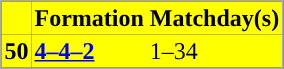<table class="toccolours" border="0" cellpadding="2" cellspacing="0" align="center" style="margin: 0.5em 0 1em 1em; background: #000000; border: 1px #aaaaaa solid;">
<tr bgcolor=#FFFF00>
<th></th>
<th>Formation</th>
<th>Matchday(s)</th>
</tr>
<tr bgcolor=#FFFF00>
<td><strong>50</strong></td>
<td><a href='#'><span><strong>4–4–2</strong></span></a></td>
<td>1–34</td>
</tr>
</table>
